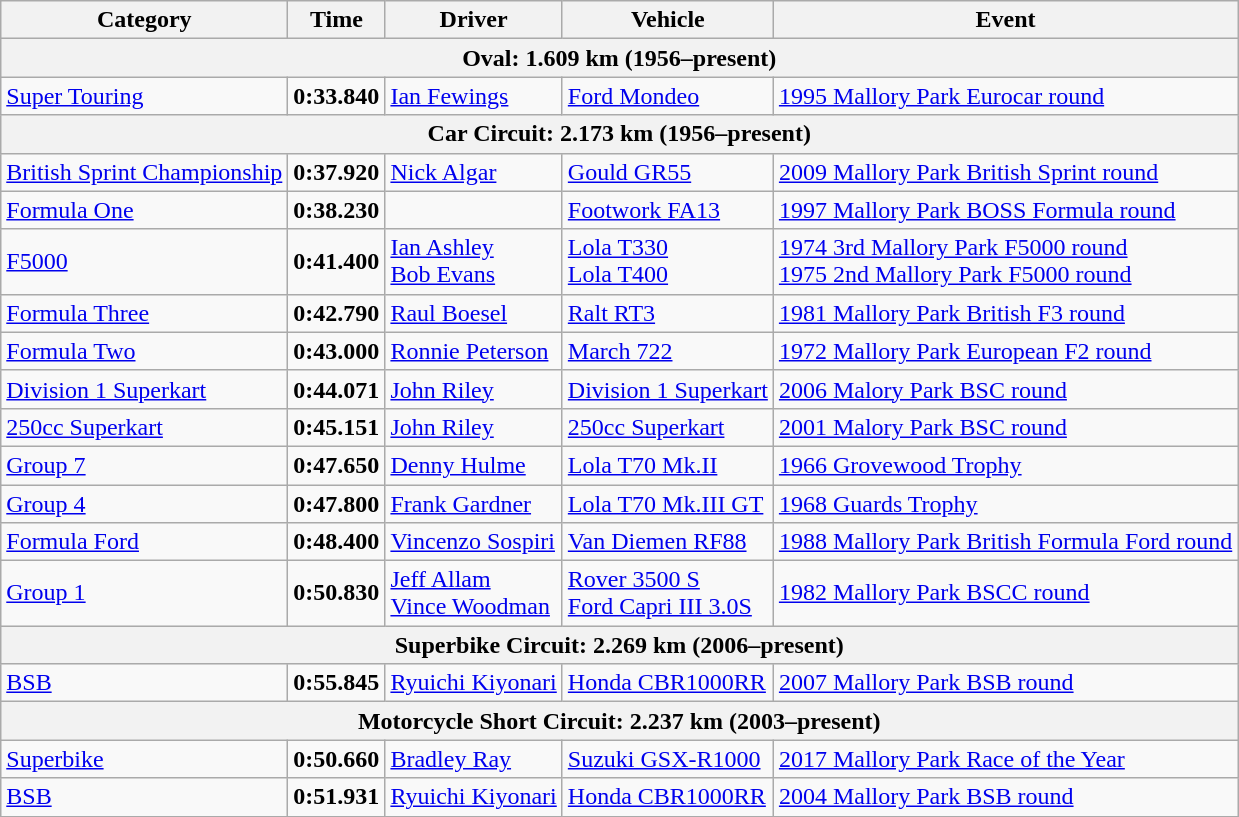<table class="wikitable">
<tr>
<th>Category</th>
<th>Time</th>
<th>Driver</th>
<th>Vehicle</th>
<th>Event</th>
</tr>
<tr>
<th colspan=5>Oval: 1.609 km (1956–present)</th>
</tr>
<tr>
<td><a href='#'>Super Touring</a></td>
<td><strong>0:33.840</strong></td>
<td><a href='#'>Ian Fewings</a></td>
<td><a href='#'>Ford Mondeo</a></td>
<td><a href='#'>1995 Mallory Park Eurocar round</a></td>
</tr>
<tr>
<th colspan=5>Car Circuit: 2.173 km (1956–present)</th>
</tr>
<tr>
<td><a href='#'>British Sprint Championship</a></td>
<td><strong>0:37.920</strong></td>
<td><a href='#'>Nick Algar</a></td>
<td><a href='#'>Gould GR55</a></td>
<td><a href='#'>2009 Mallory Park British Sprint round</a></td>
</tr>
<tr>
<td><a href='#'>Formula One</a></td>
<td><strong>0:38.230</strong></td>
<td></td>
<td><a href='#'>Footwork FA13</a></td>
<td><a href='#'>1997 Mallory Park BOSS Formula round</a></td>
</tr>
<tr>
<td><a href='#'>F5000</a></td>
<td><strong>0:41.400</strong></td>
<td><a href='#'>Ian Ashley</a><br><a href='#'>Bob Evans</a></td>
<td><a href='#'>Lola T330</a><br><a href='#'>Lola T400</a></td>
<td><a href='#'>1974 3rd Mallory Park F5000 round</a><br><a href='#'>1975 2nd Mallory Park F5000 round</a></td>
</tr>
<tr>
<td><a href='#'>Formula Three</a></td>
<td><strong>0:42.790</strong></td>
<td><a href='#'>Raul Boesel</a></td>
<td><a href='#'>Ralt RT3</a></td>
<td><a href='#'>1981 Mallory Park British F3 round</a></td>
</tr>
<tr>
<td><a href='#'>Formula Two</a></td>
<td><strong>0:43.000</strong></td>
<td><a href='#'>Ronnie Peterson</a></td>
<td><a href='#'>March 722</a></td>
<td><a href='#'>1972 Mallory Park European F2 round</a></td>
</tr>
<tr>
<td><a href='#'>Division 1 Superkart</a></td>
<td><strong>0:44.071</strong></td>
<td><a href='#'>John Riley</a></td>
<td><a href='#'>Division 1 Superkart</a></td>
<td><a href='#'>2006 Malory Park BSC round</a></td>
</tr>
<tr>
<td><a href='#'>250cc Superkart</a></td>
<td><strong>0:45.151</strong></td>
<td><a href='#'>John Riley</a></td>
<td><a href='#'>250cc Superkart</a></td>
<td><a href='#'>2001 Malory Park BSC round</a></td>
</tr>
<tr>
<td><a href='#'>Group 7</a></td>
<td><strong>0:47.650</strong></td>
<td><a href='#'>Denny Hulme</a></td>
<td><a href='#'>Lola T70 Mk.II</a></td>
<td><a href='#'>1966 Grovewood Trophy</a></td>
</tr>
<tr>
<td><a href='#'>Group 4</a></td>
<td><strong>0:47.800</strong></td>
<td><a href='#'>Frank Gardner</a></td>
<td><a href='#'>Lola T70 Mk.III GT</a></td>
<td><a href='#'>1968 Guards Trophy</a></td>
</tr>
<tr>
<td><a href='#'>Formula Ford</a></td>
<td><strong>0:48.400</strong></td>
<td><a href='#'>Vincenzo Sospiri</a></td>
<td><a href='#'>Van Diemen RF88</a></td>
<td><a href='#'>1988 Mallory Park British Formula Ford round</a></td>
</tr>
<tr>
<td><a href='#'>Group 1</a></td>
<td><strong>0:50.830</strong></td>
<td><a href='#'>Jeff Allam</a><br><a href='#'>Vince Woodman</a></td>
<td><a href='#'>Rover 3500 S</a><br><a href='#'>Ford Capri III 3.0S</a></td>
<td><a href='#'>1982 Mallory Park BSCC round</a></td>
</tr>
<tr>
<th colspan=5>Superbike Circuit: 2.269 km (2006–present)</th>
</tr>
<tr>
<td><a href='#'>BSB</a></td>
<td><strong>0:55.845</strong></td>
<td><a href='#'>Ryuichi Kiyonari</a></td>
<td><a href='#'>Honda CBR1000RR</a></td>
<td><a href='#'>2007 Mallory Park BSB round</a></td>
</tr>
<tr>
<th colspan=5>Motorcycle Short Circuit: 2.237 km (2003–present)</th>
</tr>
<tr>
<td><a href='#'>Superbike</a></td>
<td><strong>0:50.660</strong></td>
<td><a href='#'>Bradley Ray</a></td>
<td><a href='#'>Suzuki GSX-R1000</a></td>
<td><a href='#'>2017 Mallory Park Race of the Year</a></td>
</tr>
<tr>
<td><a href='#'>BSB</a></td>
<td><strong>0:51.931</strong></td>
<td><a href='#'>Ryuichi Kiyonari</a></td>
<td><a href='#'>Honda CBR1000RR</a></td>
<td><a href='#'>2004 Mallory Park BSB round</a></td>
</tr>
<tr>
</tr>
</table>
